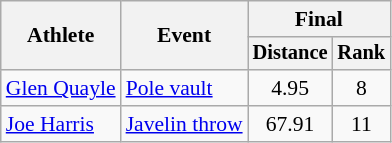<table class="wikitable" style="font-size:90%; text-align:center">
<tr>
<th rowspan=2>Athlete</th>
<th rowspan=2>Event</th>
<th colspan=2>Final</th>
</tr>
<tr style="font-size:95%">
<th>Distance</th>
<th>Rank</th>
</tr>
<tr>
<td align=left><a href='#'>Glen Quayle</a></td>
<td align=left rowspan=1><a href='#'>Pole vault</a></td>
<td>4.95</td>
<td>8</td>
</tr>
<tr>
<td align=left><a href='#'>Joe Harris</a></td>
<td align=left rowspan=1><a href='#'>Javelin throw</a></td>
<td>67.91</td>
<td>11</td>
</tr>
</table>
